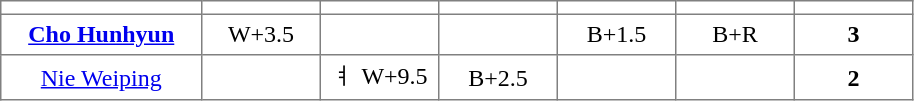<table class="toccolours" border="1" cellpadding="4" cellspacing="0" style="border-collapse: collapse; margin:0;">
<tr>
<th width=125></th>
<th width=70></th>
<th width=70></th>
<th width=70></th>
<th width=70></th>
<th width=70></th>
<th width=70></th>
</tr>
<tr align=center>
<td> <strong><a href='#'>Cho Hunhyun</a></strong></td>
<td>W+3.5</td>
<td></td>
<td></td>
<td>B+1.5</td>
<td>B+R</td>
<td><strong>3</strong></td>
</tr>
<tr align=center>
<td> <a href='#'>Nie Weiping</a></td>
<td></td>
<td>ㅕ W+9.5</td>
<td>B+2.5</td>
<td></td>
<td></td>
<td><strong>2</strong></td>
</tr>
</table>
